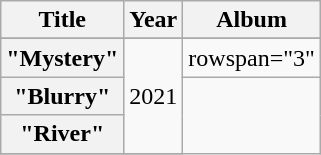<table class="wikitable plainrowheaders" style="text-align:center;">
<tr>
<th scope="col">Title</th>
<th scope="col">Year</th>
<th scope="col">Album</th>
</tr>
<tr>
</tr>
<tr>
<th scope="row">"Mystery"</th>
<td rowspan="3">2021</td>
<td>rowspan="3" </td>
</tr>
<tr>
<th scope="row">"Blurry"</th>
</tr>
<tr>
<th scope="row">"River"</th>
</tr>
<tr>
</tr>
</table>
